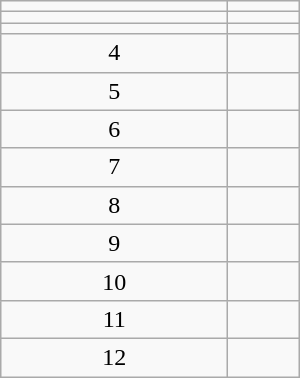<table class="wikitable" width="200px">
<tr>
<td align=center></td>
<td></td>
</tr>
<tr>
<td align=center></td>
<td></td>
</tr>
<tr>
<td align=center></td>
<td></td>
</tr>
<tr>
<td align=center>4</td>
<td></td>
</tr>
<tr>
<td align=center>5</td>
<td></td>
</tr>
<tr>
<td align=center>6</td>
<td></td>
</tr>
<tr>
<td align=center>7</td>
<td></td>
</tr>
<tr>
<td align=center>8</td>
<td></td>
</tr>
<tr>
<td align=center>9</td>
<td></td>
</tr>
<tr>
<td align=center>10</td>
<td></td>
</tr>
<tr>
<td align=center>11</td>
<td></td>
</tr>
<tr>
<td align=center>12</td>
<td></td>
</tr>
</table>
